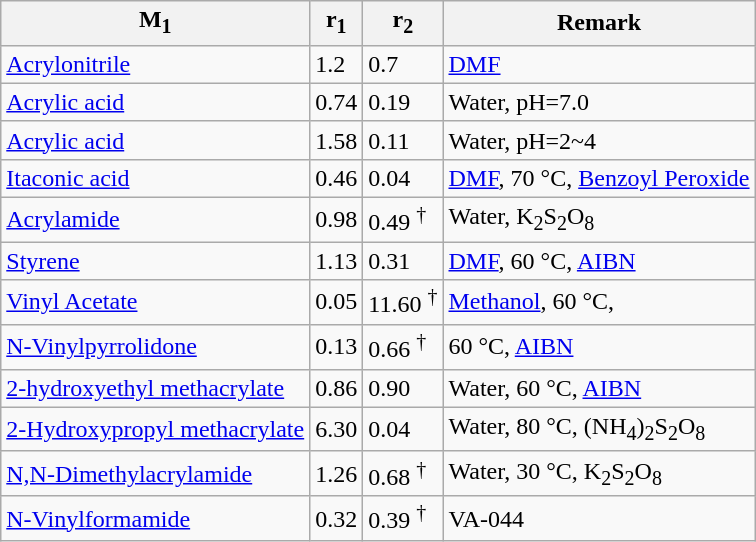<table class="wikitable" border="1">
<tr>
<th>M<sub>1</sub></th>
<th>r<sub>1</sub></th>
<th>r<sub>2</sub></th>
<th>Remark</th>
</tr>
<tr>
<td><a href='#'>Acrylonitrile</a></td>
<td>1.2</td>
<td>0.7</td>
<td><a href='#'>DMF</a></td>
</tr>
<tr>
<td><a href='#'>Acrylic acid</a></td>
<td>0.74</td>
<td>0.19</td>
<td>Water, pH=7.0</td>
</tr>
<tr>
<td><a href='#'>Acrylic acid</a></td>
<td>1.58</td>
<td>0.11</td>
<td>Water, pH=2~4</td>
</tr>
<tr>
<td><a href='#'>Itaconic acid</a></td>
<td>0.46</td>
<td>0.04</td>
<td><a href='#'>DMF</a>, 70 °C, <a href='#'>Benzoyl Peroxide</a></td>
</tr>
<tr>
<td><a href='#'>Acrylamide</a></td>
<td>0.98</td>
<td>0.49 <sup>†</sup></td>
<td>Water, K<sub>2</sub>S<sub>2</sub>O<sub>8</sub></td>
</tr>
<tr>
<td><a href='#'>Styrene</a></td>
<td>1.13</td>
<td>0.31</td>
<td><a href='#'>DMF</a>, 60 °C, <a href='#'>AIBN</a></td>
</tr>
<tr>
<td><a href='#'>Vinyl Acetate</a></td>
<td>0.05</td>
<td>11.60 <sup>†</sup></td>
<td><a href='#'>Methanol</a>, 60 °C,</td>
</tr>
<tr>
<td><a href='#'>N-Vinylpyrrolidone</a></td>
<td>0.13</td>
<td>0.66 <sup>†</sup></td>
<td>60 °C, <a href='#'>AIBN</a></td>
</tr>
<tr>
<td><a href='#'>2-hydroxyethyl methacrylate</a></td>
<td>0.86</td>
<td>0.90</td>
<td>Water, 60 °C, <a href='#'>AIBN</a></td>
</tr>
<tr>
<td><a href='#'>2-Hydroxypropyl methacrylate</a></td>
<td>6.30</td>
<td>0.04</td>
<td>Water, 80 °C, (NH<sub>4</sub>)<sub>2</sub>S<sub>2</sub>O<sub>8</sub></td>
</tr>
<tr>
<td><a href='#'>N,N-Dimethylacrylamide</a></td>
<td>1.26</td>
<td>0.68 <sup>†</sup></td>
<td>Water, 30 °C, K<sub>2</sub>S<sub>2</sub>O<sub>8</sub></td>
</tr>
<tr>
<td><a href='#'>N-Vinylformamide</a></td>
<td>0.32</td>
<td>0.39 <sup>†</sup></td>
<td>VA-044</td>
</tr>
</table>
